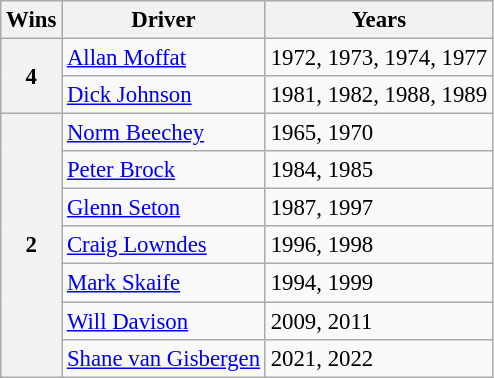<table class="wikitable" style="font-size: 95%;">
<tr>
<th>Wins</th>
<th>Driver</th>
<th>Years</th>
</tr>
<tr>
<th rowspan="2">4</th>
<td> <a href='#'>Allan Moffat</a></td>
<td>1972, 1973, 1974, 1977</td>
</tr>
<tr>
<td> <a href='#'>Dick Johnson</a></td>
<td>1981, 1982, 1988, 1989</td>
</tr>
<tr>
<th rowspan="7">2</th>
<td> <a href='#'>Norm Beechey</a></td>
<td>1965, 1970</td>
</tr>
<tr>
<td> <a href='#'>Peter Brock</a></td>
<td>1984, 1985</td>
</tr>
<tr>
<td> <a href='#'>Glenn Seton</a></td>
<td>1987, 1997</td>
</tr>
<tr>
<td> <a href='#'>Craig Lowndes</a></td>
<td>1996, 1998</td>
</tr>
<tr>
<td> <a href='#'>Mark Skaife</a></td>
<td>1994, 1999</td>
</tr>
<tr>
<td> <a href='#'>Will Davison</a></td>
<td>2009, 2011</td>
</tr>
<tr>
<td> <a href='#'>Shane van Gisbergen</a></td>
<td>2021, 2022</td>
</tr>
</table>
